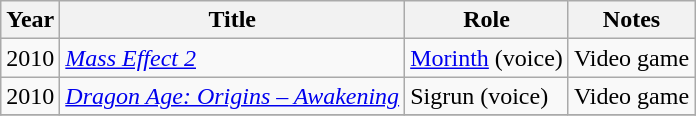<table class="wikitable sortable">
<tr>
<th>Year</th>
<th>Title</th>
<th>Role</th>
<th class="unsortable">Notes</th>
</tr>
<tr>
<td>2010</td>
<td><em><a href='#'>Mass Effect 2</a></em></td>
<td><a href='#'>Morinth</a> (voice)</td>
<td>Video game</td>
</tr>
<tr>
<td>2010</td>
<td><em><a href='#'>Dragon Age: Origins – Awakening</a></em></td>
<td>Sigrun (voice)</td>
<td>Video game</td>
</tr>
<tr>
</tr>
</table>
